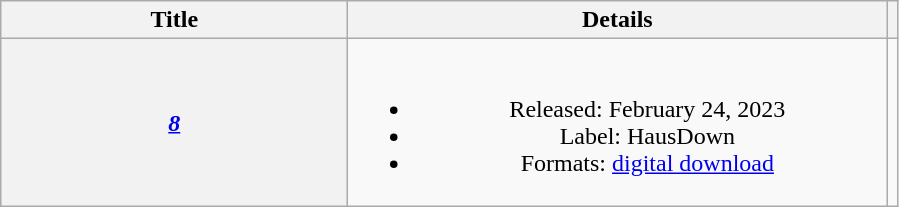<table class="wikitable plainrowheaders" style="text-align:center;">
<tr>
<th rowspan="1" style="width:14em;">Title</th>
<th rowspan="1" style="width:22em;">Details</th>
<th rowspan="1" style="text-align: center;"></th>
</tr>
<tr>
<th scope="row"><em><a href='#'>8</a></em></th>
<td><br><ul><li>Released: February 24, 2023</li><li>Label: HausDown</li><li>Formats: <a href='#'>digital download</a></li></ul></td>
<td style="text-align: center;"></td>
</tr>
</table>
